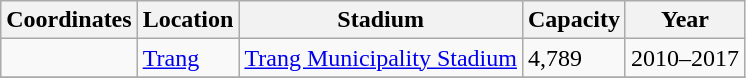<table class="wikitable sortable">
<tr>
<th>Coordinates</th>
<th>Location</th>
<th>Stadium</th>
<th>Capacity</th>
<th>Year</th>
</tr>
<tr>
<td></td>
<td><a href='#'>Trang</a></td>
<td><a href='#'>Trang Municipality Stadium</a></td>
<td>4,789</td>
<td>2010–2017</td>
</tr>
<tr>
</tr>
</table>
